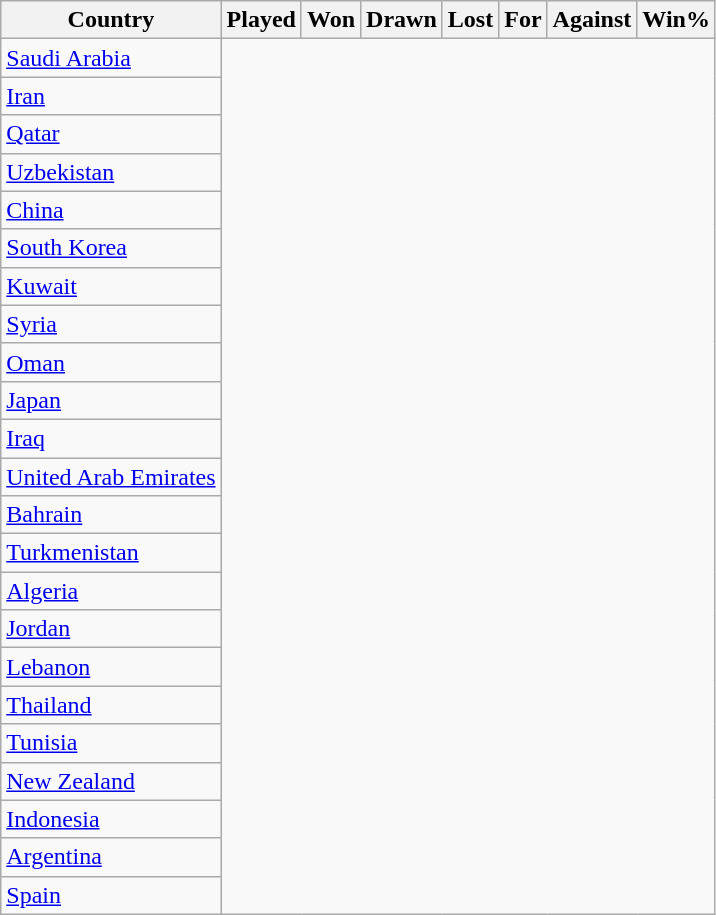<table class="wikitable sortable" style="text-align:center;">
<tr>
<th>Country</th>
<th>Played</th>
<th>Won</th>
<th>Drawn</th>
<th>Lost</th>
<th>For</th>
<th>Against</th>
<th>Win%</th>
</tr>
<tr>
<td align="left"> <a href='#'>Saudi Arabia</a><br></td>
</tr>
<tr>
<td align="left"> <a href='#'>Iran</a><br></td>
</tr>
<tr>
<td align="left"> <a href='#'>Qatar</a><br></td>
</tr>
<tr>
<td align="left"> <a href='#'>Uzbekistan</a><br></td>
</tr>
<tr>
<td align="left"> <a href='#'>China</a><br></td>
</tr>
<tr>
<td align="left"> <a href='#'>South Korea</a><br></td>
</tr>
<tr>
<td align="left"> <a href='#'>Kuwait</a><br></td>
</tr>
<tr>
<td align="left"> <a href='#'>Syria</a><br></td>
</tr>
<tr>
<td align="left"> <a href='#'>Oman</a><br></td>
</tr>
<tr>
<td align="left"> <a href='#'>Japan</a><br></td>
</tr>
<tr>
<td align="left"> <a href='#'>Iraq</a><br></td>
</tr>
<tr>
<td align="left"> <a href='#'>United Arab Emirates</a><br></td>
</tr>
<tr>
<td align="left"> <a href='#'>Bahrain</a><br></td>
</tr>
<tr>
<td align="left"> <a href='#'>Turkmenistan</a><br></td>
</tr>
<tr>
<td align="left"> <a href='#'>Algeria</a><br></td>
</tr>
<tr>
<td align="left"> <a href='#'>Jordan</a><br></td>
</tr>
<tr>
<td align="left"> <a href='#'>Lebanon</a><br></td>
</tr>
<tr>
<td align="left"> <a href='#'>Thailand</a><br></td>
</tr>
<tr>
<td align="left"> <a href='#'>Tunisia</a><br></td>
</tr>
<tr>
<td align="left"> <a href='#'>New Zealand</a><br></td>
</tr>
<tr>
<td align="left"> <a href='#'>Indonesia</a><br></td>
</tr>
<tr>
<td align="left"> <a href='#'>Argentina</a><br></td>
</tr>
<tr>
<td align="left"> <a href='#'>Spain</a><br></td>
</tr>
</table>
